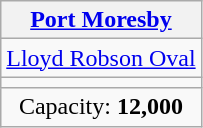<table class="wikitable" style="text-align:center;">
<tr>
<th><a href='#'>Port Moresby</a></th>
</tr>
<tr>
<td><a href='#'>Lloyd Robson Oval</a></td>
</tr>
<tr>
<td></td>
</tr>
<tr>
<td>Capacity: <strong>12,000</strong></td>
</tr>
</table>
